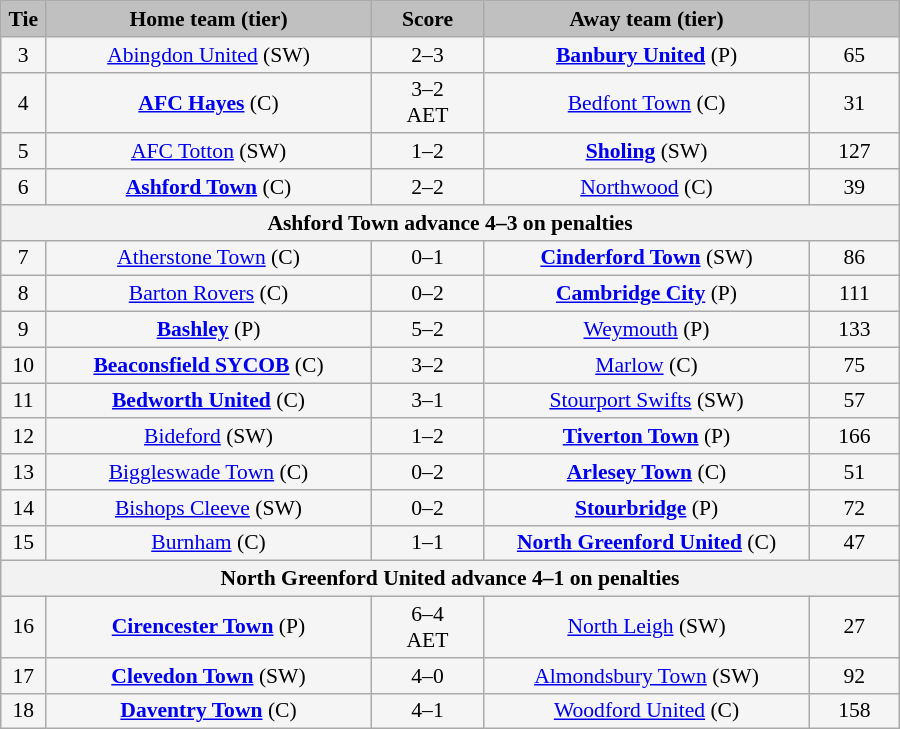<table class="wikitable" style="width: 600px; background:WhiteSmoke; text-align:center; font-size:90%">
<tr>
<td scope="col" style="width:  5.00%; background:silver;"><strong>Tie</strong></td>
<td scope="col" style="width: 36.25%; background:silver;"><strong>Home team (tier)</strong></td>
<td scope="col" style="width: 12.50%; background:silver;"><strong>Score</strong></td>
<td scope="col" style="width: 36.25%; background:silver;"><strong>Away team (tier)</strong></td>
<td scope="col" style="width: 10.00%; background:silver;"><strong></strong></td>
</tr>
<tr>
<td>3</td>
<td><a href='#'>Abingdon United</a> (SW)</td>
<td>2–3</td>
<td><strong><a href='#'>Banbury United</a></strong> (P)</td>
<td>65</td>
</tr>
<tr>
<td>4</td>
<td><strong><a href='#'>AFC Hayes</a></strong> (C)</td>
<td>3–2<br>AET</td>
<td><a href='#'>Bedfont Town</a> (C)</td>
<td>31</td>
</tr>
<tr>
<td>5</td>
<td><a href='#'>AFC Totton</a> (SW)</td>
<td>1–2</td>
<td><strong><a href='#'>Sholing</a></strong> (SW)</td>
<td>127</td>
</tr>
<tr>
<td>6</td>
<td><strong><a href='#'>Ashford Town</a></strong> (C)</td>
<td>2–2</td>
<td><a href='#'>Northwood</a> (C)</td>
<td>39</td>
</tr>
<tr>
<th colspan="5">Ashford Town advance 4–3 on penalties</th>
</tr>
<tr>
<td>7</td>
<td><a href='#'>Atherstone Town</a> (C)</td>
<td>0–1</td>
<td><strong><a href='#'>Cinderford Town</a></strong> (SW)</td>
<td>86</td>
</tr>
<tr>
<td>8</td>
<td><a href='#'>Barton Rovers</a> (C)</td>
<td>0–2</td>
<td><strong><a href='#'>Cambridge City</a></strong> (P)</td>
<td>111</td>
</tr>
<tr>
<td>9</td>
<td><strong><a href='#'>Bashley</a></strong> (P)</td>
<td>5–2</td>
<td><a href='#'>Weymouth</a> (P)</td>
<td>133</td>
</tr>
<tr>
<td>10</td>
<td><strong><a href='#'>Beaconsfield SYCOB</a></strong> (C)</td>
<td>3–2</td>
<td><a href='#'>Marlow</a> (C)</td>
<td>75</td>
</tr>
<tr>
<td>11</td>
<td><strong><a href='#'>Bedworth United</a></strong> (C)</td>
<td>3–1</td>
<td><a href='#'>Stourport Swifts</a> (SW)</td>
<td>57</td>
</tr>
<tr>
<td>12</td>
<td><a href='#'>Bideford</a> (SW)</td>
<td>1–2</td>
<td><strong><a href='#'>Tiverton Town</a></strong> (P)</td>
<td>166</td>
</tr>
<tr>
<td>13</td>
<td><a href='#'>Biggleswade Town</a> (C)</td>
<td>0–2</td>
<td><strong><a href='#'>Arlesey Town</a></strong> (C)</td>
<td>51</td>
</tr>
<tr>
<td>14</td>
<td><a href='#'>Bishops Cleeve</a> (SW)</td>
<td>0–2</td>
<td><strong><a href='#'>Stourbridge</a></strong> (P)</td>
<td>72</td>
</tr>
<tr>
<td>15</td>
<td><a href='#'>Burnham</a> (C)</td>
<td>1–1</td>
<td><strong><a href='#'>North Greenford United</a></strong> (C)</td>
<td>47</td>
</tr>
<tr>
<th colspan="5">North Greenford United advance 4–1 on penalties</th>
</tr>
<tr>
<td>16</td>
<td><strong><a href='#'>Cirencester Town</a></strong> (P)</td>
<td>6–4<br>AET</td>
<td><a href='#'>North Leigh</a> (SW)</td>
<td>27</td>
</tr>
<tr>
<td>17</td>
<td><strong><a href='#'>Clevedon Town</a></strong> (SW)</td>
<td>4–0</td>
<td><a href='#'>Almondsbury Town</a> (SW)</td>
<td>92</td>
</tr>
<tr>
<td>18</td>
<td><strong><a href='#'>Daventry Town</a></strong> (C)</td>
<td>4–1</td>
<td><a href='#'>Woodford United</a> (C)</td>
<td>158</td>
</tr>
</table>
